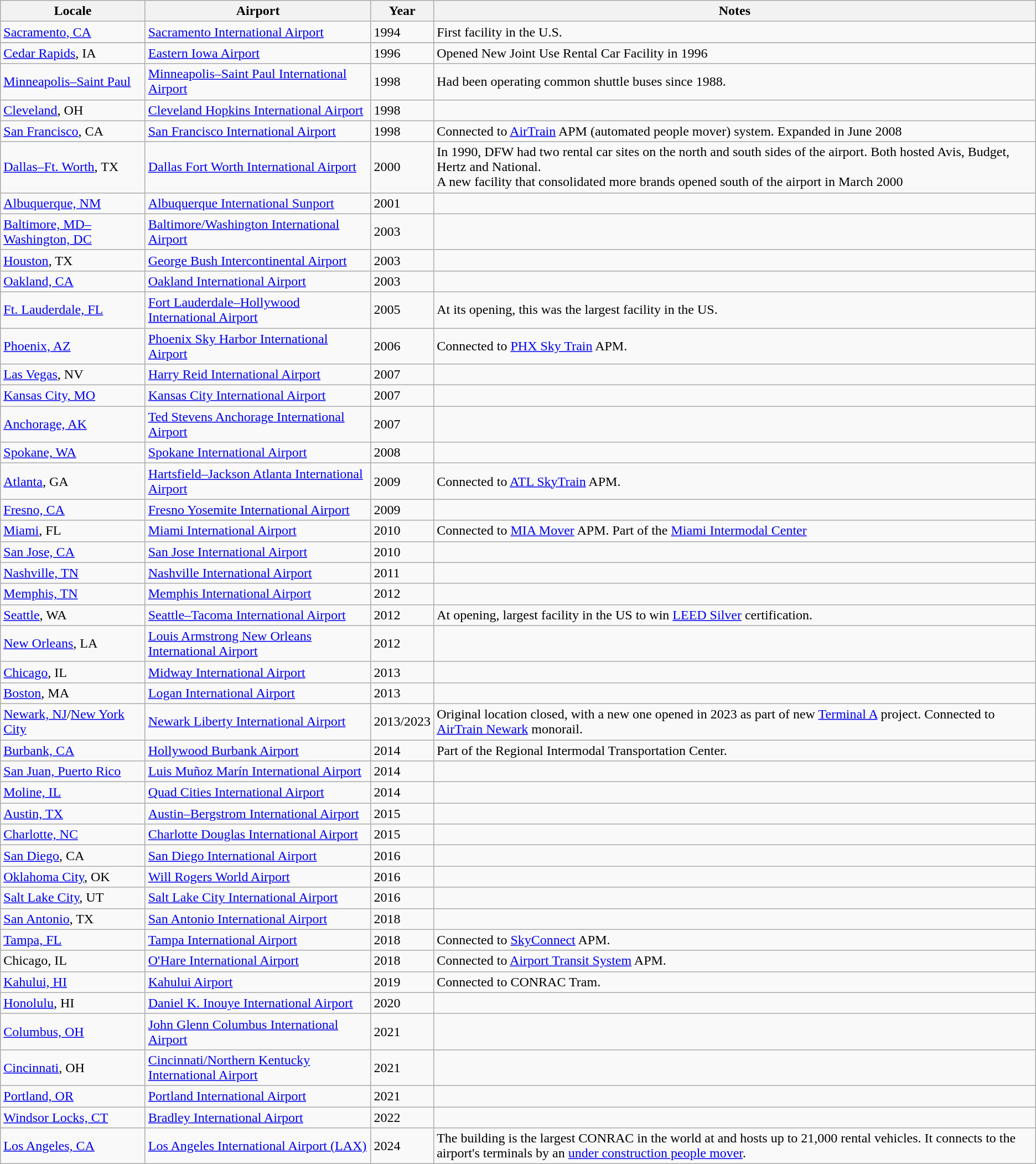<table class="wikitable sortable">
<tr>
<th class="text">Locale</th>
<th class="text">Airport</th>
<th class="date">Year</th>
<th class="unsortable">Notes</th>
</tr>
<tr>
<td><a href='#'>Sacramento, CA</a></td>
<td><a href='#'>Sacramento International Airport</a></td>
<td>1994</td>
<td>First facility in the U.S.</td>
</tr>
<tr>
</tr>
<tr>
<td><a href='#'>Cedar Rapids</a>, IA</td>
<td><a href='#'>Eastern Iowa Airport</a></td>
<td>1996</td>
<td>Opened New Joint Use Rental Car Facility in 1996</td>
</tr>
<tr>
<td><a href='#'>Minneapolis–Saint Paul</a></td>
<td><a href='#'>Minneapolis–Saint Paul International Airport</a></td>
<td>1998</td>
<td>Had been operating common shuttle buses since 1988.</td>
</tr>
<tr>
<td><a href='#'>Cleveland</a>, OH</td>
<td><a href='#'>Cleveland Hopkins International Airport</a></td>
<td>1998</td>
<td></td>
</tr>
<tr>
<td><a href='#'>San Francisco</a>, CA</td>
<td><a href='#'>San Francisco International Airport</a></td>
<td>1998</td>
<td>Connected to <a href='#'>AirTrain</a> APM (automated people mover) system. Expanded in June 2008</td>
</tr>
<tr>
<td><a href='#'>Dallas–Ft. Worth</a>, TX</td>
<td><a href='#'>Dallas Fort Worth International Airport</a></td>
<td>2000</td>
<td>In 1990, DFW had two rental car sites on the north and south sides of the airport. Both hosted Avis, Budget, Hertz and National.<br>A new facility that consolidated more brands opened south of the airport in March 2000</td>
</tr>
<tr>
<td><a href='#'>Albuquerque, NM</a></td>
<td><a href='#'>Albuquerque International Sunport</a></td>
<td>2001</td>
<td></td>
</tr>
<tr>
<td><a href='#'>Baltimore, MD–Washington, DC</a></td>
<td><a href='#'>Baltimore/Washington International Airport</a></td>
<td>2003</td>
<td></td>
</tr>
<tr>
<td><a href='#'>Houston</a>, TX</td>
<td><a href='#'>George Bush Intercontinental Airport</a></td>
<td>2003</td>
<td></td>
</tr>
<tr>
<td><a href='#'>Oakland, CA</a></td>
<td><a href='#'>Oakland International Airport</a></td>
<td>2003</td>
<td></td>
</tr>
<tr>
<td><a href='#'>Ft. Lauderdale, FL</a></td>
<td><a href='#'>Fort Lauderdale–Hollywood International Airport</a></td>
<td>2005</td>
<td>At its opening, this was the largest facility in the US.</td>
</tr>
<tr>
<td><a href='#'>Phoenix, AZ</a></td>
<td><a href='#'>Phoenix Sky Harbor International Airport</a></td>
<td>2006</td>
<td>Connected to <a href='#'>PHX Sky Train</a> APM.</td>
</tr>
<tr>
<td><a href='#'>Las Vegas</a>, NV</td>
<td><a href='#'>Harry Reid International Airport</a></td>
<td>2007</td>
<td></td>
</tr>
<tr>
<td><a href='#'>Kansas City, MO</a></td>
<td><a href='#'>Kansas City International Airport</a></td>
<td>2007</td>
<td></td>
</tr>
<tr>
<td><a href='#'>Anchorage, AK</a></td>
<td><a href='#'>Ted Stevens Anchorage International Airport</a></td>
<td>2007</td>
<td></td>
</tr>
<tr>
<td><a href='#'>Spokane, WA</a></td>
<td><a href='#'>Spokane International Airport</a></td>
<td>2008</td>
<td></td>
</tr>
<tr>
<td><a href='#'>Atlanta</a>, GA</td>
<td><a href='#'>Hartsfield–Jackson Atlanta International Airport</a></td>
<td>2009</td>
<td>Connected to <a href='#'>ATL SkyTrain</a> APM.</td>
</tr>
<tr>
<td><a href='#'>Fresno, CA</a></td>
<td><a href='#'>Fresno Yosemite International Airport</a></td>
<td>2009</td>
<td></td>
</tr>
<tr>
<td><a href='#'>Miami</a>, FL</td>
<td><a href='#'>Miami International Airport</a></td>
<td>2010</td>
<td>Connected to <a href='#'>MIA Mover</a> APM. Part of the <a href='#'>Miami Intermodal Center</a></td>
</tr>
<tr>
<td><a href='#'>San Jose, CA</a></td>
<td><a href='#'>San Jose International Airport</a></td>
<td>2010</td>
<td></td>
</tr>
<tr>
<td><a href='#'>Nashville, TN</a></td>
<td><a href='#'>Nashville International Airport</a></td>
<td>2011</td>
<td></td>
</tr>
<tr>
<td><a href='#'>Memphis, TN</a></td>
<td><a href='#'>Memphis International Airport</a></td>
<td>2012</td>
<td></td>
</tr>
<tr>
<td><a href='#'>Seattle</a>, WA</td>
<td><a href='#'>Seattle–Tacoma International Airport</a></td>
<td>2012</td>
<td>At opening, largest facility in the US to win <a href='#'>LEED Silver</a> certification.</td>
</tr>
<tr>
<td><a href='#'>New Orleans</a>, LA</td>
<td><a href='#'>Louis Armstrong New Orleans International Airport</a></td>
<td>2012</td>
<td></td>
</tr>
<tr>
<td><a href='#'>Chicago</a>, IL</td>
<td><a href='#'>Midway International Airport</a></td>
<td>2013</td>
<td></td>
</tr>
<tr>
<td><a href='#'>Boston</a>, MA</td>
<td><a href='#'>Logan International Airport</a></td>
<td>2013</td>
<td></td>
</tr>
<tr>
<td><a href='#'>Newark, NJ</a>/<a href='#'>New York City</a></td>
<td><a href='#'>Newark Liberty International Airport</a></td>
<td>2013/2023</td>
<td>Original location closed, with a new one opened in 2023 as part of new <a href='#'>Terminal A</a> project.  Connected to <a href='#'>AirTrain Newark</a> monorail.</td>
</tr>
<tr>
<td><a href='#'>Burbank, CA</a></td>
<td><a href='#'>Hollywood Burbank Airport</a></td>
<td>2014</td>
<td>Part of the Regional Intermodal Transportation Center.</td>
</tr>
<tr>
<td><a href='#'>San Juan, Puerto Rico</a></td>
<td><a href='#'>Luis Muñoz Marín International Airport</a></td>
<td>2014</td>
<td></td>
</tr>
<tr>
<td><a href='#'>Moline, IL</a></td>
<td><a href='#'>Quad Cities International Airport</a></td>
<td>2014</td>
<td></td>
</tr>
<tr>
<td><a href='#'>Austin, TX</a></td>
<td><a href='#'>Austin–Bergstrom International Airport</a></td>
<td> 2015</td>
<td></td>
</tr>
<tr>
<td><a href='#'>Charlotte, NC</a></td>
<td><a href='#'>Charlotte Douglas International Airport</a></td>
<td> 2015</td>
<td></td>
</tr>
<tr>
<td><a href='#'>San Diego</a>, CA</td>
<td><a href='#'>San Diego International Airport</a></td>
<td>2016</td>
<td></td>
</tr>
<tr>
<td><a href='#'>Oklahoma City</a>, OK</td>
<td><a href='#'>Will Rogers World Airport</a></td>
<td> 2016</td>
<td></td>
</tr>
<tr>
<td><a href='#'>Salt Lake City</a>, UT</td>
<td><a href='#'>Salt Lake City International Airport</a></td>
<td> 2016</td>
<td></td>
</tr>
<tr>
<td><a href='#'>San Antonio</a>, TX</td>
<td><a href='#'>San Antonio International Airport</a></td>
<td>2018</td>
<td></td>
</tr>
<tr>
<td><a href='#'>Tampa, FL</a></td>
<td><a href='#'>Tampa International Airport</a></td>
<td> 2018</td>
<td>Connected to <a href='#'>SkyConnect</a> APM.</td>
</tr>
<tr>
<td>Chicago, IL</td>
<td><a href='#'>O'Hare International Airport</a></td>
<td>2018</td>
<td>Connected to <a href='#'>Airport Transit System</a> APM.</td>
</tr>
<tr>
<td><a href='#'>Kahului, HI</a></td>
<td><a href='#'>Kahului Airport</a></td>
<td>2019</td>
<td>Connected to CONRAC Tram.</td>
</tr>
<tr>
<td><a href='#'>Honolulu</a>, HI</td>
<td><a href='#'>Daniel K. Inouye International Airport</a></td>
<td>2020</td>
<td></td>
</tr>
<tr>
<td><a href='#'>Columbus, OH</a></td>
<td><a href='#'>John Glenn Columbus International Airport </a></td>
<td> 2021</td>
<td></td>
</tr>
<tr>
<td><a href='#'>Cincinnati</a>, OH</td>
<td><a href='#'>Cincinnati/Northern Kentucky International Airport</a></td>
<td> 2021</td>
<td></td>
</tr>
<tr>
<td><a href='#'>Portland, OR</a></td>
<td><a href='#'>Portland International Airport</a></td>
<td>2021</td>
<td></td>
</tr>
<tr>
<td><a href='#'>Windsor Locks, CT</a></td>
<td><a href='#'>Bradley International Airport</a></td>
<td>2022</td>
<td></td>
</tr>
<tr>
<td><a href='#'>Los Angeles, CA</a></td>
<td><a href='#'>Los Angeles International Airport (LAX)</a></td>
<td>2024</td>
<td>The  building is the largest CONRAC in the world at  and hosts up to 21,000 rental vehicles. It connects to the airport's terminals by an <a href='#'>under construction people mover</a>.</td>
</tr>
</table>
